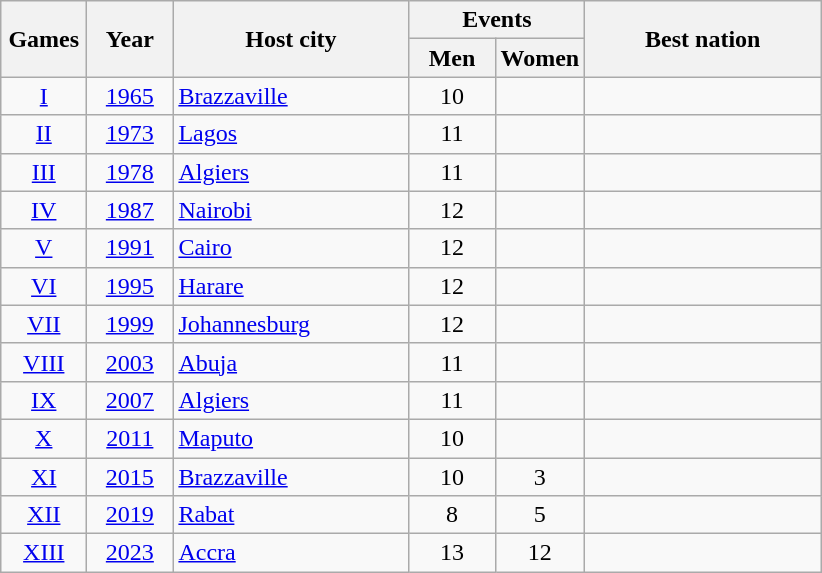<table class=wikitable style="text-align:center">
<tr>
<th width=50 rowspan=2>Games</th>
<th width=50 rowspan=2>Year</th>
<th width=150 rowspan=2>Host city</th>
<th width=50 colspan=2>Events</th>
<th width=150 rowspan=2>Best nation</th>
</tr>
<tr>
<th width=50>Men</th>
<th width=50>Women</th>
</tr>
<tr>
<td><a href='#'>I</a></td>
<td><a href='#'>1965</a></td>
<td align=left> <a href='#'>Brazzaville</a></td>
<td>10</td>
<td></td>
<td align=left></td>
</tr>
<tr>
<td><a href='#'>II</a></td>
<td><a href='#'>1973</a></td>
<td align=left> <a href='#'>Lagos</a></td>
<td>11</td>
<td></td>
<td align=left></td>
</tr>
<tr>
<td><a href='#'>III</a></td>
<td><a href='#'>1978</a></td>
<td align=left> <a href='#'>Algiers</a></td>
<td>11</td>
<td></td>
<td align=left></td>
</tr>
<tr>
<td><a href='#'>IV</a></td>
<td><a href='#'>1987</a></td>
<td align=left> <a href='#'>Nairobi</a></td>
<td>12</td>
<td></td>
<td align=left></td>
</tr>
<tr>
<td><a href='#'>V</a></td>
<td><a href='#'>1991</a></td>
<td align=left> <a href='#'>Cairo</a></td>
<td>12</td>
<td></td>
<td align=left></td>
</tr>
<tr>
<td><a href='#'>VI</a></td>
<td><a href='#'>1995</a></td>
<td align=left> <a href='#'>Harare</a></td>
<td>12</td>
<td></td>
<td align=left></td>
</tr>
<tr>
<td><a href='#'>VII</a></td>
<td><a href='#'>1999</a></td>
<td align=left> <a href='#'>Johannesburg</a></td>
<td>12</td>
<td></td>
<td align=left></td>
</tr>
<tr>
<td><a href='#'>VIII</a></td>
<td><a href='#'>2003</a></td>
<td align=left> <a href='#'>Abuja</a></td>
<td>11</td>
<td></td>
<td align=left></td>
</tr>
<tr>
<td><a href='#'>IX</a></td>
<td><a href='#'>2007</a></td>
<td align=left> <a href='#'>Algiers</a></td>
<td>11</td>
<td></td>
<td align=left></td>
</tr>
<tr>
<td><a href='#'>X</a></td>
<td><a href='#'>2011</a></td>
<td align=left> <a href='#'>Maputo</a></td>
<td>10</td>
<td></td>
<td align=left></td>
</tr>
<tr>
<td><a href='#'>XI</a></td>
<td><a href='#'>2015</a></td>
<td align=left> <a href='#'>Brazzaville</a></td>
<td>10</td>
<td>3</td>
<td align=left></td>
</tr>
<tr>
<td><a href='#'>XII</a></td>
<td><a href='#'>2019</a></td>
<td align=left> <a href='#'>Rabat</a></td>
<td>8</td>
<td>5</td>
<td align=left></td>
</tr>
<tr>
<td><a href='#'>XIII</a></td>
<td><a href='#'>2023</a></td>
<td align=left> <a href='#'>Accra</a></td>
<td>13</td>
<td>12</td>
<td align=left></td>
</tr>
</table>
